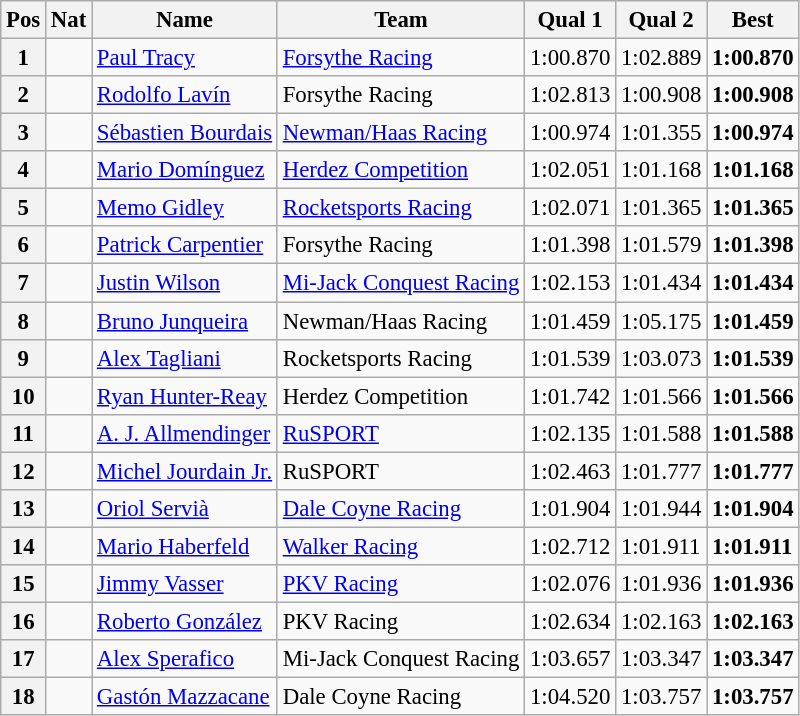<table class="wikitable" style="font-size: 95%;">
<tr>
<th>Pos</th>
<th>Nat</th>
<th>Name</th>
<th>Team</th>
<th>Qual 1</th>
<th>Qual 2</th>
<th>Best</th>
</tr>
<tr>
<th>1</th>
<td></td>
<td><a href='#'>Paul Tracy</a></td>
<td><a href='#'>Forsythe Racing</a></td>
<td>1:00.870</td>
<td>1:02.889</td>
<td><strong>1:00.870</strong></td>
</tr>
<tr>
<th>2</th>
<td></td>
<td><a href='#'>Rodolfo Lavín</a></td>
<td>Forsythe Racing</td>
<td>1:02.813</td>
<td>1:00.908</td>
<td><strong>1:00.908</strong></td>
</tr>
<tr>
<th>3</th>
<td></td>
<td><a href='#'>Sébastien Bourdais</a></td>
<td><a href='#'>Newman/Haas Racing</a></td>
<td>1:00.974</td>
<td>1:01.355</td>
<td><strong>1:00.974</strong></td>
</tr>
<tr>
<th>4</th>
<td></td>
<td><a href='#'>Mario Domínguez</a></td>
<td><a href='#'>Herdez Competition</a></td>
<td>1:02.051</td>
<td>1:01.168</td>
<td><strong>1:01.168</strong></td>
</tr>
<tr>
<th>5</th>
<td></td>
<td><a href='#'>Memo Gidley</a></td>
<td><a href='#'>Rocketsports Racing</a></td>
<td>1:02.071</td>
<td>1:01.365</td>
<td><strong>1:01.365</strong></td>
</tr>
<tr>
<th>6</th>
<td></td>
<td><a href='#'>Patrick Carpentier</a></td>
<td>Forsythe Racing</td>
<td>1:01.398</td>
<td>1:01.579</td>
<td><strong>1:01.398</strong></td>
</tr>
<tr>
<th>7</th>
<td></td>
<td><a href='#'>Justin Wilson</a></td>
<td><a href='#'>Mi-Jack Conquest Racing</a></td>
<td>1:02.153</td>
<td>1:01.434</td>
<td><strong>1:01.434</strong></td>
</tr>
<tr>
<th>8</th>
<td></td>
<td><a href='#'>Bruno Junqueira</a></td>
<td>Newman/Haas Racing</td>
<td>1:01.459</td>
<td>1:05.175</td>
<td><strong>1:01.459</strong></td>
</tr>
<tr>
<th>9</th>
<td></td>
<td><a href='#'>Alex Tagliani</a></td>
<td>Rocketsports Racing</td>
<td>1:01.539</td>
<td>1:03.073</td>
<td><strong>1:01.539</strong></td>
</tr>
<tr>
<th>10</th>
<td></td>
<td><a href='#'>Ryan Hunter-Reay</a></td>
<td>Herdez Competition</td>
<td>1:01.742</td>
<td>1:01.566</td>
<td><strong>1:01.566</strong></td>
</tr>
<tr>
<th>11</th>
<td></td>
<td><a href='#'>A. J. Allmendinger</a></td>
<td><a href='#'>RuSPORT</a></td>
<td>1:02.135</td>
<td>1:01.588</td>
<td><strong>1:01.588</strong></td>
</tr>
<tr>
<th>12</th>
<td></td>
<td><a href='#'>Michel Jourdain Jr.</a></td>
<td>RuSPORT</td>
<td>1:02.463</td>
<td>1:01.777</td>
<td><strong>1:01.777</strong></td>
</tr>
<tr>
<th>13</th>
<td></td>
<td><a href='#'>Oriol Servià</a></td>
<td><a href='#'>Dale Coyne Racing</a></td>
<td>1:01.904</td>
<td>1:01.944</td>
<td><strong>1:01.904</strong></td>
</tr>
<tr>
<th>14</th>
<td></td>
<td><a href='#'>Mario Haberfeld</a></td>
<td><a href='#'>Walker Racing</a></td>
<td>1:02.712</td>
<td>1:01.911</td>
<td><strong>1:01.911</strong></td>
</tr>
<tr>
<th>15</th>
<td></td>
<td><a href='#'>Jimmy Vasser</a></td>
<td><a href='#'>PKV Racing</a></td>
<td>1:02.076</td>
<td>1:01.936</td>
<td><strong>1:01.936</strong></td>
</tr>
<tr>
<th>16</th>
<td></td>
<td><a href='#'>Roberto González</a></td>
<td>PKV Racing</td>
<td>1:02.634</td>
<td>1:02.163</td>
<td><strong>1:02.163</strong></td>
</tr>
<tr>
<th>17</th>
<td></td>
<td><a href='#'>Alex Sperafico</a></td>
<td>Mi-Jack Conquest Racing</td>
<td>1:03.657</td>
<td>1:03.347</td>
<td><strong>1:03.347</strong></td>
</tr>
<tr>
<th>18</th>
<td></td>
<td><a href='#'>Gastón Mazzacane</a></td>
<td>Dale Coyne Racing</td>
<td>1:04.520</td>
<td>1:03.757</td>
<td><strong>1:03.757</strong></td>
</tr>
</table>
